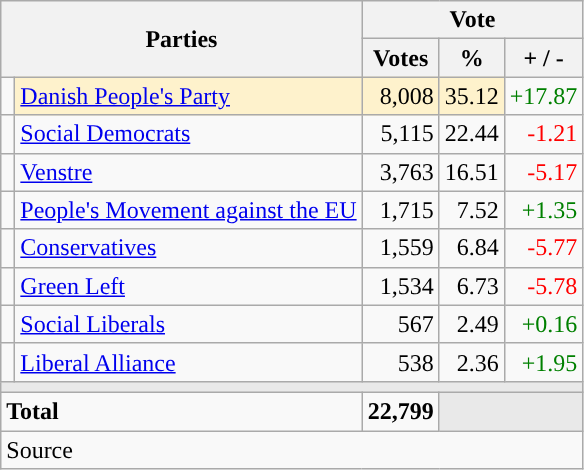<table class="wikitable" style="text-align:right;">
<tr>
<th style="text-align:centre;" rowspan="2" colspan="2" width="225">Parties</th>
<th colspan="3">Vote</th>
</tr>
<tr>
<th width="15">Votes</th>
<th width="15">%</th>
<th width="15">+ / -</th>
</tr>
<tr>
<td width="2" style="color:inherit;background:"></td>
<td bgcolor=#fef2cc   align="left"><a href='#'>Danish People's Party</a></td>
<td bgcolor=#fef2cc>8,008</td>
<td bgcolor=#fef2cc>35.12</td>
<td style=color:green;>+17.87</td>
</tr>
<tr>
<td width="2" style="color:inherit;background:"></td>
<td align="left"><a href='#'>Social Democrats</a></td>
<td>5,115</td>
<td>22.44</td>
<td style=color:red;>-1.21</td>
</tr>
<tr>
<td width="2" style="color:inherit;background:"></td>
<td align="left"><a href='#'>Venstre</a></td>
<td>3,763</td>
<td>16.51</td>
<td style=color:red;>-5.17</td>
</tr>
<tr>
<td width="2" style="color:inherit;background:"></td>
<td align="left"><a href='#'>People's Movement against the EU</a></td>
<td>1,715</td>
<td>7.52</td>
<td style=color:green;>+1.35</td>
</tr>
<tr>
<td width="2" style="color:inherit;background:"></td>
<td align="left"><a href='#'>Conservatives</a></td>
<td>1,559</td>
<td>6.84</td>
<td style=color:red;>-5.77</td>
</tr>
<tr>
<td width="2" style="color:inherit;background:"></td>
<td align="left"><a href='#'>Green Left</a></td>
<td>1,534</td>
<td>6.73</td>
<td style=color:red;>-5.78</td>
</tr>
<tr>
<td width="2" style="color:inherit;background:"></td>
<td align="left"><a href='#'>Social Liberals</a></td>
<td>567</td>
<td>2.49</td>
<td style=color:green;>+0.16</td>
</tr>
<tr>
<td width="2" style="color:inherit;background:"></td>
<td align="left"><a href='#'>Liberal Alliance</a></td>
<td>538</td>
<td>2.36</td>
<td style=color:green;>+1.95</td>
</tr>
<tr>
<td colspan="7" bgcolor="#E9E9E9"></td>
</tr>
<tr>
<td align="left" colspan="2"><strong>Total</strong></td>
<td><strong>22,799</strong></td>
<td bgcolor="#E9E9E9" colspan="2"></td>
</tr>
<tr>
<td align="left" colspan="6">Source</td>
</tr>
</table>
